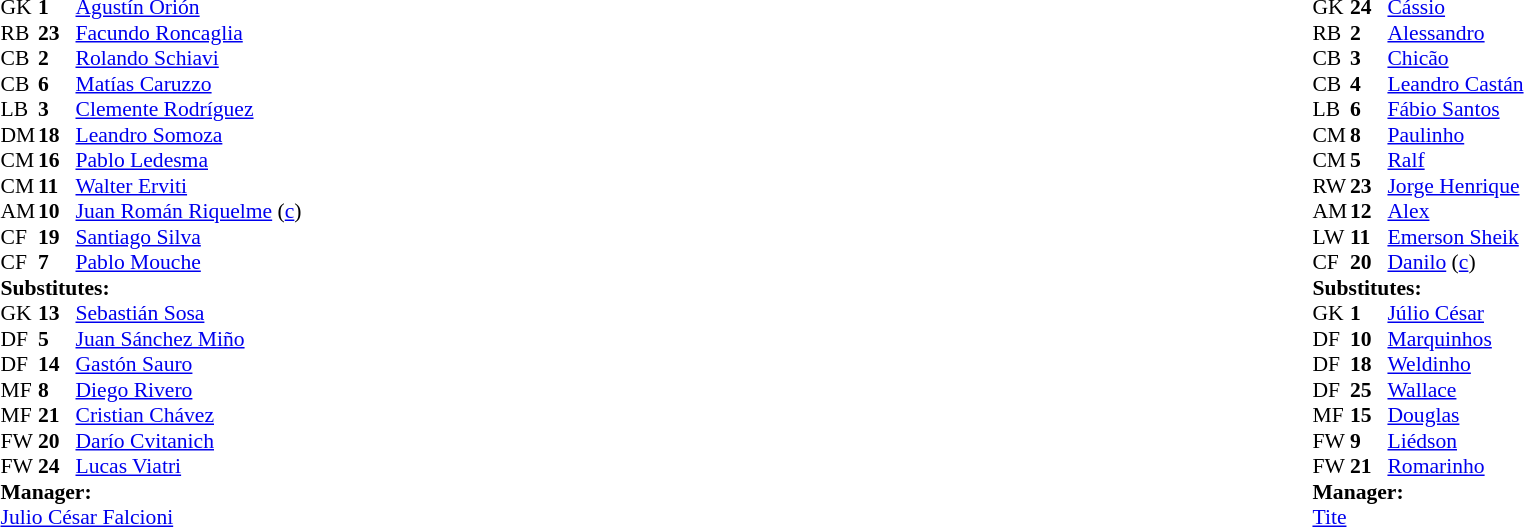<table style="width:100%;">
<tr>
<td style="vertical-align:top; width:40%;"><br><table style="font-size: 90%" cellspacing="0" cellpadding="0">
<tr>
<th width=25></th>
<th width=25></th>
</tr>
<tr>
<td>GK</td>
<td><strong>1</strong></td>
<td> <a href='#'>Agustín Orión</a></td>
</tr>
<tr>
<td>RB</td>
<td><strong>23</strong></td>
<td> <a href='#'>Facundo Roncaglia</a></td>
<td></td>
</tr>
<tr>
<td>CB</td>
<td><strong>2</strong></td>
<td> <a href='#'>Rolando Schiavi</a></td>
</tr>
<tr>
<td>CB</td>
<td><strong>6</strong></td>
<td> <a href='#'>Matías Caruzzo</a></td>
</tr>
<tr>
<td>LB</td>
<td><strong>3</strong></td>
<td> <a href='#'>Clemente Rodríguez</a></td>
</tr>
<tr>
<td>DM</td>
<td><strong>18</strong></td>
<td> <a href='#'>Leandro Somoza</a></td>
</tr>
<tr>
<td>CM</td>
<td><strong>16</strong></td>
<td> <a href='#'>Pablo Ledesma</a></td>
<td></td>
<td></td>
</tr>
<tr>
<td>CM</td>
<td><strong>11</strong></td>
<td> <a href='#'>Walter Erviti</a></td>
<td></td>
</tr>
<tr>
<td>AM</td>
<td><strong>10</strong></td>
<td> <a href='#'>Juan Román Riquelme</a> (<a href='#'>c</a>)</td>
<td></td>
</tr>
<tr>
<td>CF</td>
<td><strong>19</strong></td>
<td> <a href='#'>Santiago Silva</a></td>
<td></td>
<td></td>
</tr>
<tr>
<td>CF</td>
<td><strong>7</strong></td>
<td> <a href='#'>Pablo Mouche</a></td>
<td></td>
<td></td>
</tr>
<tr>
<td colspan=3><strong>Substitutes:</strong></td>
</tr>
<tr>
<td>GK</td>
<td><strong>13</strong></td>
<td> <a href='#'>Sebastián Sosa</a></td>
</tr>
<tr>
<td>DF</td>
<td><strong>5</strong></td>
<td> <a href='#'>Juan Sánchez Miño</a></td>
</tr>
<tr>
<td>DF</td>
<td><strong>14</strong></td>
<td> <a href='#'>Gastón Sauro</a></td>
</tr>
<tr>
<td>MF</td>
<td><strong>8</strong></td>
<td> <a href='#'>Diego Rivero</a></td>
<td></td>
<td></td>
</tr>
<tr>
<td>MF</td>
<td><strong>21</strong></td>
<td> <a href='#'>Cristian Chávez</a></td>
</tr>
<tr>
<td>FW</td>
<td><strong>20</strong></td>
<td> <a href='#'>Darío Cvitanich</a></td>
<td></td>
<td></td>
</tr>
<tr>
<td>FW</td>
<td><strong>24</strong></td>
<td> <a href='#'>Lucas Viatri</a></td>
<td></td>
<td></td>
</tr>
<tr>
<td colspan=3><strong>Manager:</strong></td>
</tr>
<tr>
<td colspan=4> <a href='#'>Julio César Falcioni</a></td>
</tr>
</table>
</td>
<td valign="top"></td>
<td valign="top" width="50%"><br><table style="font-size: 90%" cellspacing="0" cellpadding="0" align=center>
<tr>
<th width=25></th>
<th width=25></th>
</tr>
<tr>
<td>GK</td>
<td><strong>24</strong></td>
<td> <a href='#'>Cássio</a></td>
</tr>
<tr>
<td>RB</td>
<td><strong>2</strong></td>
<td> <a href='#'>Alessandro</a></td>
</tr>
<tr>
<td>CB</td>
<td><strong>3</strong></td>
<td> <a href='#'>Chicão</a></td>
<td></td>
</tr>
<tr>
<td>CB</td>
<td><strong>4</strong></td>
<td> <a href='#'>Leandro Castán</a></td>
</tr>
<tr>
<td>LB</td>
<td><strong>6</strong></td>
<td> <a href='#'>Fábio Santos</a></td>
<td></td>
</tr>
<tr>
<td>CM</td>
<td><strong>8</strong></td>
<td> <a href='#'>Paulinho</a></td>
</tr>
<tr>
<td>CM</td>
<td><strong>5</strong></td>
<td> <a href='#'>Ralf</a></td>
</tr>
<tr>
<td>RW</td>
<td><strong>23</strong></td>
<td> <a href='#'>Jorge Henrique</a></td>
<td></td>
<td></td>
</tr>
<tr>
<td>AM</td>
<td><strong>12</strong></td>
<td> <a href='#'>Alex</a></td>
<td></td>
<td></td>
</tr>
<tr>
<td>LW</td>
<td><strong>11</strong></td>
<td> <a href='#'>Emerson Sheik</a></td>
</tr>
<tr>
<td>CF</td>
<td><strong>20</strong></td>
<td> <a href='#'>Danilo</a> (<a href='#'>c</a>)</td>
<td></td>
<td></td>
</tr>
<tr>
<td colspan=3><strong>Substitutes:</strong></td>
</tr>
<tr>
<td>GK</td>
<td><strong>1</strong></td>
<td> <a href='#'>Júlio César</a></td>
</tr>
<tr>
<td>DF</td>
<td><strong>10</strong></td>
<td> <a href='#'>Marquinhos</a></td>
</tr>
<tr>
<td>DF</td>
<td><strong>18</strong></td>
<td> <a href='#'>Weldinho</a></td>
</tr>
<tr>
<td>DF</td>
<td><strong>25</strong></td>
<td> <a href='#'>Wallace</a></td>
<td></td>
<td></td>
</tr>
<tr>
<td>MF</td>
<td><strong>15</strong></td>
<td> <a href='#'>Douglas</a></td>
</tr>
<tr>
<td>FW</td>
<td><strong>9</strong></td>
<td> <a href='#'>Liédson</a></td>
<td></td>
<td></td>
</tr>
<tr>
<td>FW</td>
<td><strong>21</strong></td>
<td> <a href='#'>Romarinho</a></td>
<td></td>
<td></td>
</tr>
<tr>
<td colspan=3><strong>Manager:</strong></td>
</tr>
<tr>
<td colspan=4> <a href='#'>Tite</a></td>
</tr>
</table>
</td>
</tr>
</table>
